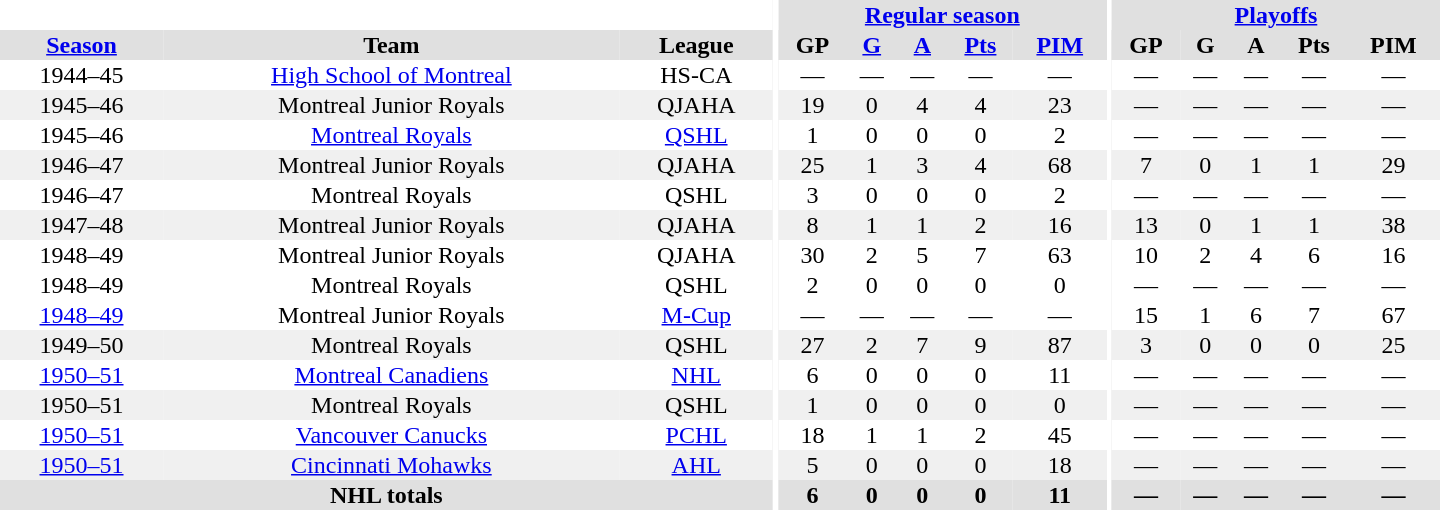<table border="0" cellpadding="1" cellspacing="0" style="text-align:center; width:60em">
<tr bgcolor="#e0e0e0">
<th colspan="3" bgcolor="#ffffff"></th>
<th rowspan="100" bgcolor="#ffffff"></th>
<th colspan="5"><a href='#'>Regular season</a></th>
<th rowspan="100" bgcolor="#ffffff"></th>
<th colspan="5"><a href='#'>Playoffs</a></th>
</tr>
<tr bgcolor="#e0e0e0">
<th><a href='#'>Season</a></th>
<th>Team</th>
<th>League</th>
<th>GP</th>
<th><a href='#'>G</a></th>
<th><a href='#'>A</a></th>
<th><a href='#'>Pts</a></th>
<th><a href='#'>PIM</a></th>
<th>GP</th>
<th>G</th>
<th>A</th>
<th>Pts</th>
<th>PIM</th>
</tr>
<tr>
<td>1944–45</td>
<td><a href='#'>High School of Montreal</a></td>
<td>HS-CA</td>
<td>—</td>
<td>—</td>
<td>—</td>
<td>—</td>
<td>—</td>
<td>—</td>
<td>—</td>
<td>—</td>
<td>—</td>
<td>—</td>
</tr>
<tr bgcolor="#f0f0f0">
<td>1945–46</td>
<td>Montreal Junior Royals</td>
<td>QJAHA</td>
<td>19</td>
<td>0</td>
<td>4</td>
<td>4</td>
<td>23</td>
<td>—</td>
<td>—</td>
<td>—</td>
<td>—</td>
<td>—</td>
</tr>
<tr>
<td>1945–46</td>
<td><a href='#'>Montreal Royals</a></td>
<td><a href='#'>QSHL</a></td>
<td>1</td>
<td>0</td>
<td>0</td>
<td>0</td>
<td>2</td>
<td>—</td>
<td>—</td>
<td>—</td>
<td>—</td>
<td>—</td>
</tr>
<tr bgcolor="#f0f0f0">
<td>1946–47</td>
<td>Montreal Junior Royals</td>
<td>QJAHA</td>
<td>25</td>
<td>1</td>
<td>3</td>
<td>4</td>
<td>68</td>
<td>7</td>
<td>0</td>
<td>1</td>
<td>1</td>
<td>29</td>
</tr>
<tr>
<td>1946–47</td>
<td>Montreal Royals</td>
<td>QSHL</td>
<td>3</td>
<td>0</td>
<td>0</td>
<td>0</td>
<td>2</td>
<td>—</td>
<td>—</td>
<td>—</td>
<td>—</td>
<td>—</td>
</tr>
<tr bgcolor="#f0f0f0">
<td>1947–48</td>
<td>Montreal Junior Royals</td>
<td>QJAHA</td>
<td>8</td>
<td>1</td>
<td>1</td>
<td>2</td>
<td>16</td>
<td>13</td>
<td>0</td>
<td>1</td>
<td>1</td>
<td>38</td>
</tr>
<tr>
<td>1948–49</td>
<td>Montreal Junior Royals</td>
<td>QJAHA</td>
<td>30</td>
<td>2</td>
<td>5</td>
<td>7</td>
<td>63</td>
<td>10</td>
<td>2</td>
<td>4</td>
<td>6</td>
<td>16</td>
</tr>
<tr>
<td>1948–49</td>
<td>Montreal Royals</td>
<td>QSHL</td>
<td>2</td>
<td>0</td>
<td>0</td>
<td>0</td>
<td>0</td>
<td>—</td>
<td>—</td>
<td>—</td>
<td>—</td>
<td>—</td>
</tr>
<tr>
<td><a href='#'>1948–49</a></td>
<td>Montreal Junior Royals</td>
<td><a href='#'>M-Cup</a></td>
<td>—</td>
<td>—</td>
<td>—</td>
<td>—</td>
<td>—</td>
<td>15</td>
<td>1</td>
<td>6</td>
<td>7</td>
<td>67</td>
</tr>
<tr bgcolor="#f0f0f0">
<td>1949–50</td>
<td>Montreal Royals</td>
<td>QSHL</td>
<td>27</td>
<td>2</td>
<td>7</td>
<td>9</td>
<td>87</td>
<td>3</td>
<td>0</td>
<td>0</td>
<td>0</td>
<td>25</td>
</tr>
<tr>
<td><a href='#'>1950–51</a></td>
<td><a href='#'>Montreal Canadiens</a></td>
<td><a href='#'>NHL</a></td>
<td>6</td>
<td>0</td>
<td>0</td>
<td>0</td>
<td>11</td>
<td>—</td>
<td>—</td>
<td>—</td>
<td>—</td>
<td>—</td>
</tr>
<tr bgcolor="#f0f0f0">
<td>1950–51</td>
<td>Montreal Royals</td>
<td>QSHL</td>
<td>1</td>
<td>0</td>
<td>0</td>
<td>0</td>
<td>0</td>
<td>—</td>
<td>—</td>
<td>—</td>
<td>—</td>
<td>—</td>
</tr>
<tr>
<td><a href='#'>1950–51</a></td>
<td><a href='#'>Vancouver Canucks</a></td>
<td><a href='#'>PCHL</a></td>
<td>18</td>
<td>1</td>
<td>1</td>
<td>2</td>
<td>45</td>
<td>—</td>
<td>—</td>
<td>—</td>
<td>—</td>
<td>—</td>
</tr>
<tr bgcolor="#f0f0f0">
<td><a href='#'>1950–51</a></td>
<td><a href='#'>Cincinnati Mohawks</a></td>
<td><a href='#'>AHL</a></td>
<td>5</td>
<td>0</td>
<td>0</td>
<td>0</td>
<td>18</td>
<td>—</td>
<td>—</td>
<td>—</td>
<td>—</td>
<td>—</td>
</tr>
<tr bgcolor="#e0e0e0">
<th colspan="3">NHL totals</th>
<th>6</th>
<th>0</th>
<th>0</th>
<th>0</th>
<th>11</th>
<th>—</th>
<th>—</th>
<th>—</th>
<th>—</th>
<th>—</th>
</tr>
</table>
